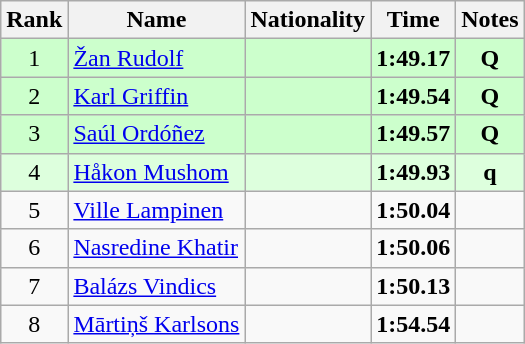<table class="wikitable sortable" style="text-align:center">
<tr>
<th>Rank</th>
<th>Name</th>
<th>Nationality</th>
<th>Time</th>
<th>Notes</th>
</tr>
<tr bgcolor=ccffcc>
<td>1</td>
<td align=left><a href='#'>Žan Rudolf</a></td>
<td align=left></td>
<td><strong>1:49.17</strong></td>
<td><strong>Q</strong></td>
</tr>
<tr bgcolor=ccffcc>
<td>2</td>
<td align=left><a href='#'>Karl Griffin</a></td>
<td align=left></td>
<td><strong>1:49.54</strong></td>
<td><strong>Q</strong></td>
</tr>
<tr bgcolor=ccffcc>
<td>3</td>
<td align=left><a href='#'>Saúl Ordóñez</a></td>
<td align=left></td>
<td><strong>1:49.57</strong></td>
<td><strong>Q</strong></td>
</tr>
<tr bgcolor=ddffdd>
<td>4</td>
<td align=left><a href='#'>Håkon Mushom</a></td>
<td align=left></td>
<td><strong>1:49.93</strong></td>
<td><strong>q</strong></td>
</tr>
<tr>
<td>5</td>
<td align=left><a href='#'>Ville Lampinen</a></td>
<td align=left></td>
<td><strong>1:50.04</strong></td>
<td></td>
</tr>
<tr>
<td>6</td>
<td align=left><a href='#'>Nasredine Khatir</a></td>
<td align=left></td>
<td><strong>1:50.06</strong></td>
<td></td>
</tr>
<tr>
<td>7</td>
<td align=left><a href='#'>Balázs Vindics</a></td>
<td align=left></td>
<td><strong>1:50.13</strong></td>
<td></td>
</tr>
<tr>
<td>8</td>
<td align=left><a href='#'>Mārtiņš Karlsons</a></td>
<td align=left></td>
<td><strong>1:54.54</strong></td>
<td></td>
</tr>
</table>
